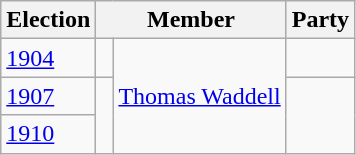<table class="wikitable">
<tr>
<th>Election</th>
<th colspan="2">Member</th>
<th>Party</th>
</tr>
<tr>
<td><a href='#'>1904</a></td>
<td> </td>
<td rowspan="3"><a href='#'>Thomas Waddell</a></td>
<td></td>
</tr>
<tr>
<td><a href='#'>1907</a></td>
<td rowspan="2" > </td>
<td rowspan="2"></td>
</tr>
<tr>
<td><a href='#'>1910</a></td>
</tr>
</table>
